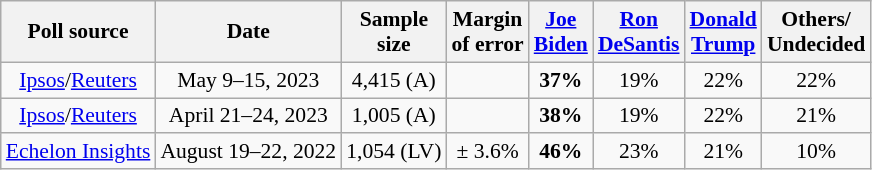<table class="wikitable sortable mw-datatable" style="text-align:center;font-size:90%;line-height:17px">
<tr>
<th>Poll source</th>
<th>Date</th>
<th>Sample<br>size</th>
<th>Margin<br>of error</th>
<th class="unsortable"><a href='#'>Joe<br>Biden</a><br><small></small></th>
<th class="unsortable"><a href='#'>Ron<br>DeSantis</a><br><small></small></th>
<th class="unsortable"><a href='#'>Donald<br>Trump</a><br><small></small></th>
<th class="unsortable">Others/<br>Undecided</th>
</tr>
<tr>
<td><a href='#'>Ipsos</a>/<a href='#'>Reuters</a></td>
<td data-sort-value="2023-05-15">May 9–15, 2023</td>
<td>4,415 (A)</td>
<td></td>
<td><strong>37%</strong></td>
<td>19%</td>
<td>22%</td>
<td>22%</td>
</tr>
<tr>
<td><a href='#'>Ipsos</a>/<a href='#'>Reuters</a></td>
<td data-sort-value="2023-04-24">April 21–24, 2023</td>
<td>1,005 (A)</td>
<td></td>
<td><strong>38%</strong></td>
<td>19%</td>
<td>22%</td>
<td>21%</td>
</tr>
<tr>
<td><a href='#'>Echelon Insights</a></td>
<td data-sort-value="2022-08-22">August 19–22, 2022</td>
<td>1,054 (LV)</td>
<td>± 3.6%</td>
<td><strong>46%</strong></td>
<td>23%</td>
<td>21%</td>
<td>10%</td>
</tr>
</table>
